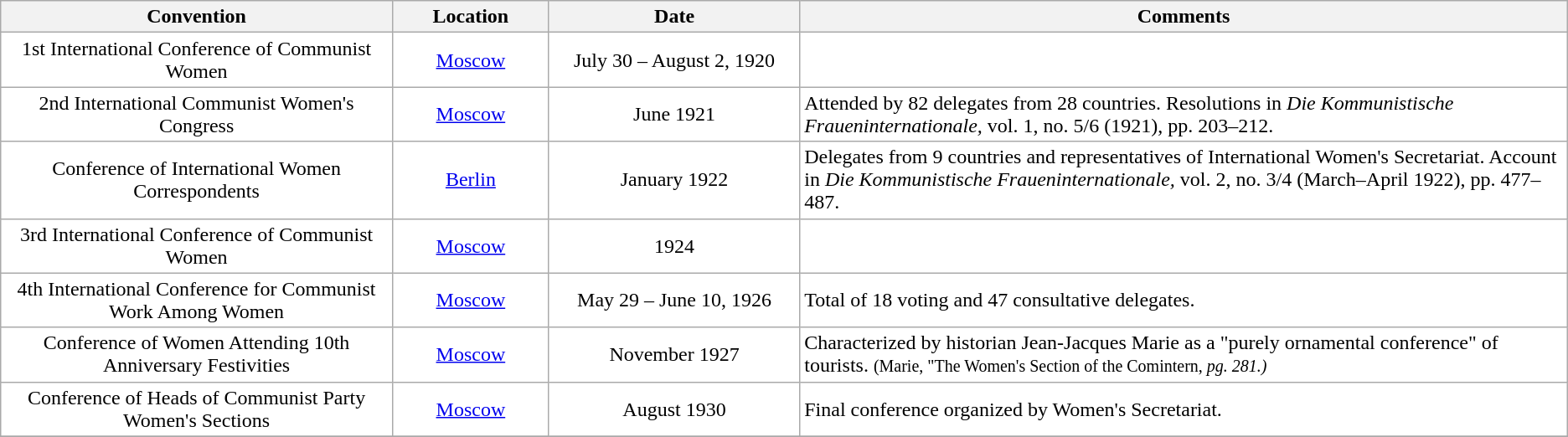<table class="wikitable" border="1" style="Background:#ffffff">
<tr>
<th width=25%>Convention</th>
<th width=10%>Location</th>
<th width=16%>Date</th>
<th>Comments</th>
</tr>
<tr>
<td align="center">1st International Conference of Communist Women</td>
<td align="center"><a href='#'>Moscow</a></td>
<td align="center">July 30 – August 2, 1920</td>
<td></td>
</tr>
<tr>
<td align="center">2nd International Communist Women's Congress</td>
<td align="center"><a href='#'>Moscow</a></td>
<td align="center">June 1921</td>
<td>Attended by 82 delegates from 28 countries. Resolutions in <em>Die Kommunistische Fraueninternationale,</em> vol. 1, no. 5/6 (1921), pp. 203–212.</td>
</tr>
<tr>
<td align="center">Conference of International Women Correspondents</td>
<td align="center"><a href='#'>Berlin</a></td>
<td align="center">January 1922</td>
<td>Delegates from 9 countries and representatives of International Women's Secretariat. Account in <em>Die Kommunistische Fraueninternationale,</em> vol. 2, no. 3/4 (March–April 1922), pp. 477–487.</td>
</tr>
<tr>
<td align="center">3rd International Conference of Communist Women</td>
<td align="center"><a href='#'>Moscow</a></td>
<td align="center">1924</td>
<td></td>
</tr>
<tr>
<td align="center">4th International Conference for Communist Work Among Women</td>
<td align="center"><a href='#'>Moscow</a></td>
<td align="center">May 29 – June 10, 1926</td>
<td>Total of 18 voting and 47 consultative delegates.</td>
</tr>
<tr>
<td align="center">Conference of Women Attending 10th Anniversary Festivities</td>
<td align="center"><a href='#'>Moscow</a></td>
<td align="center">November 1927</td>
<td>Characterized by historian Jean-Jacques Marie as a "purely ornamental conference" of tourists. <small>(Marie, "The Women's Section of the Comintern,<em> pg. 281.)</small></td>
</tr>
<tr>
<td align="center">Conference of Heads of Communist Party Women's Sections</td>
<td align="center"><a href='#'>Moscow</a></td>
<td align="center">August 1930</td>
<td>Final conference organized by Women's Secretariat.</td>
</tr>
<tr>
</tr>
</table>
